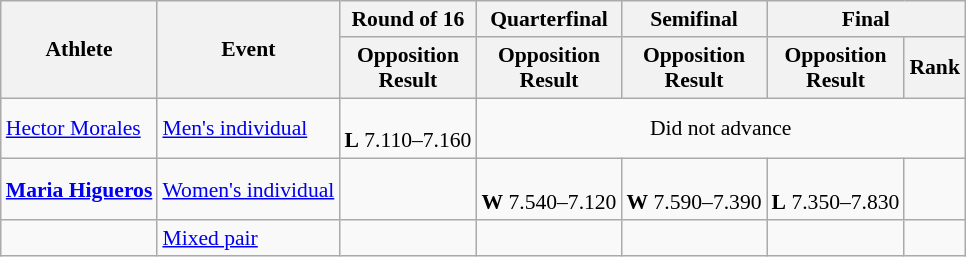<table class=wikitable style=font-size:90%;text-align:center>
<tr>
<th rowspan="2">Athlete</th>
<th rowspan="2">Event</th>
<th>Round of 16</th>
<th>Quarterfinal</th>
<th>Semifinal</th>
<th colspan="2">Final</th>
</tr>
<tr>
<th>Opposition<br>Result</th>
<th>Opposition<br>Result</th>
<th>Opposition<br>Result</th>
<th>Opposition<br>Result</th>
<th>Rank</th>
</tr>
<tr>
<td align="left"><a href='#'>Hector Morales</a></td>
<td align="left"><a href='#'>Men's individual</a></td>
<td><br><strong>L</strong> 7.110–7.160</td>
<td colspan="4">Did not advance</td>
</tr>
<tr align="center">
<td align="left"><strong><a href='#'>Maria Higueros</a></strong></td>
<td align="left"><a href='#'>Women's individual</a></td>
<td></td>
<td><br><strong>W</strong> 7.540–7.120</td>
<td><br><strong>W</strong> 7.590–7.390</td>
<td><br><strong>L</strong> 7.350–7.830</td>
<td></td>
</tr>
<tr align="center">
<td align="left"></td>
<td align="left"><a href='#'>Mixed pair</a></td>
<td></td>
<td></td>
<td></td>
<td></td>
<td></td>
</tr>
</table>
